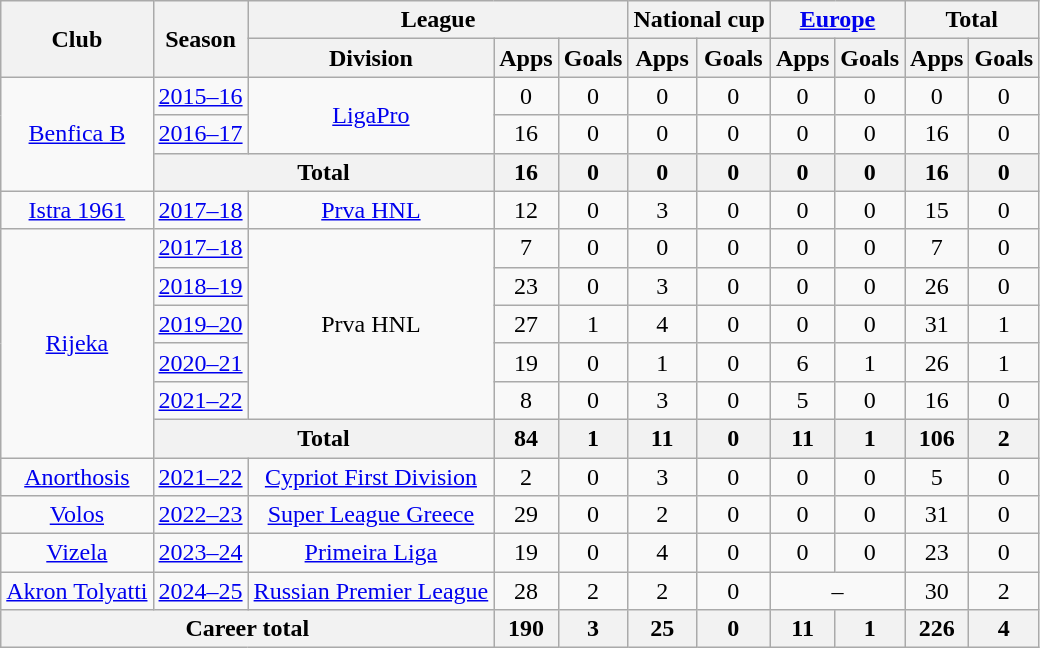<table class="wikitable" style="font-size:100%; text-align: center">
<tr>
<th rowspan="2">Club</th>
<th rowspan="2">Season</th>
<th colspan="3">League</th>
<th colspan="2">National cup</th>
<th colspan="2"><a href='#'>Europe</a></th>
<th colspan="2">Total</th>
</tr>
<tr>
<th>Division</th>
<th>Apps</th>
<th>Goals</th>
<th>Apps</th>
<th>Goals</th>
<th>Apps</th>
<th>Goals</th>
<th>Apps</th>
<th>Goals</th>
</tr>
<tr>
<td rowspan=3><a href='#'>Benfica B</a></td>
<td><a href='#'>2015–16</a></td>
<td rowspan="2"><a href='#'>LigaPro</a></td>
<td>0</td>
<td>0</td>
<td>0</td>
<td>0</td>
<td>0</td>
<td>0</td>
<td>0</td>
<td>0</td>
</tr>
<tr>
<td><a href='#'>2016–17</a></td>
<td>16</td>
<td>0</td>
<td>0</td>
<td>0</td>
<td>0</td>
<td>0</td>
<td>16</td>
<td>0</td>
</tr>
<tr>
<th colspan="2">Total</th>
<th>16</th>
<th>0</th>
<th>0</th>
<th>0</th>
<th>0</th>
<th>0</th>
<th>16</th>
<th>0</th>
</tr>
<tr>
<td><a href='#'>Istra 1961</a></td>
<td><a href='#'>2017–18</a></td>
<td><a href='#'>Prva HNL</a></td>
<td>12</td>
<td>0</td>
<td>3</td>
<td>0</td>
<td>0</td>
<td>0</td>
<td>15</td>
<td>0</td>
</tr>
<tr>
<td rowspan=6><a href='#'>Rijeka</a></td>
<td><a href='#'>2017–18</a></td>
<td rowspan=5>Prva HNL</td>
<td>7</td>
<td>0</td>
<td>0</td>
<td>0</td>
<td>0</td>
<td>0</td>
<td>7</td>
<td>0</td>
</tr>
<tr>
<td><a href='#'>2018–19</a></td>
<td>23</td>
<td>0</td>
<td>3</td>
<td>0</td>
<td>0</td>
<td>0</td>
<td>26</td>
<td>0</td>
</tr>
<tr>
<td><a href='#'>2019–20</a></td>
<td>27</td>
<td>1</td>
<td>4</td>
<td>0</td>
<td>0</td>
<td>0</td>
<td>31</td>
<td>1</td>
</tr>
<tr>
<td><a href='#'>2020–21</a></td>
<td>19</td>
<td>0</td>
<td>1</td>
<td>0</td>
<td>6</td>
<td>1</td>
<td>26</td>
<td>1</td>
</tr>
<tr>
<td><a href='#'>2021–22</a></td>
<td>8</td>
<td>0</td>
<td>3</td>
<td>0</td>
<td>5</td>
<td>0</td>
<td>16</td>
<td>0</td>
</tr>
<tr>
<th colspan="2">Total</th>
<th>84</th>
<th>1</th>
<th>11</th>
<th>0</th>
<th>11</th>
<th>1</th>
<th>106</th>
<th>2</th>
</tr>
<tr>
<td><a href='#'>Anorthosis</a></td>
<td><a href='#'>2021–22</a></td>
<td><a href='#'>Cypriot First Division</a></td>
<td>2</td>
<td>0</td>
<td>3</td>
<td>0</td>
<td>0</td>
<td>0</td>
<td>5</td>
<td>0</td>
</tr>
<tr>
<td><a href='#'>Volos</a></td>
<td><a href='#'>2022–23</a></td>
<td><a href='#'>Super League Greece</a></td>
<td>29</td>
<td>0</td>
<td>2</td>
<td>0</td>
<td>0</td>
<td>0</td>
<td>31</td>
<td>0</td>
</tr>
<tr>
<td><a href='#'>Vizela</a></td>
<td><a href='#'>2023–24</a></td>
<td><a href='#'>Primeira Liga</a></td>
<td>19</td>
<td>0</td>
<td>4</td>
<td>0</td>
<td>0</td>
<td>0</td>
<td>23</td>
<td>0</td>
</tr>
<tr>
<td><a href='#'>Akron Tolyatti</a></td>
<td><a href='#'>2024–25</a></td>
<td><a href='#'>Russian Premier League</a></td>
<td>28</td>
<td>2</td>
<td>2</td>
<td>0</td>
<td colspan="2">–</td>
<td>30</td>
<td>2</td>
</tr>
<tr>
<th colspan="3">Career total</th>
<th>190</th>
<th>3</th>
<th>25</th>
<th>0</th>
<th>11</th>
<th>1</th>
<th>226</th>
<th>4</th>
</tr>
</table>
